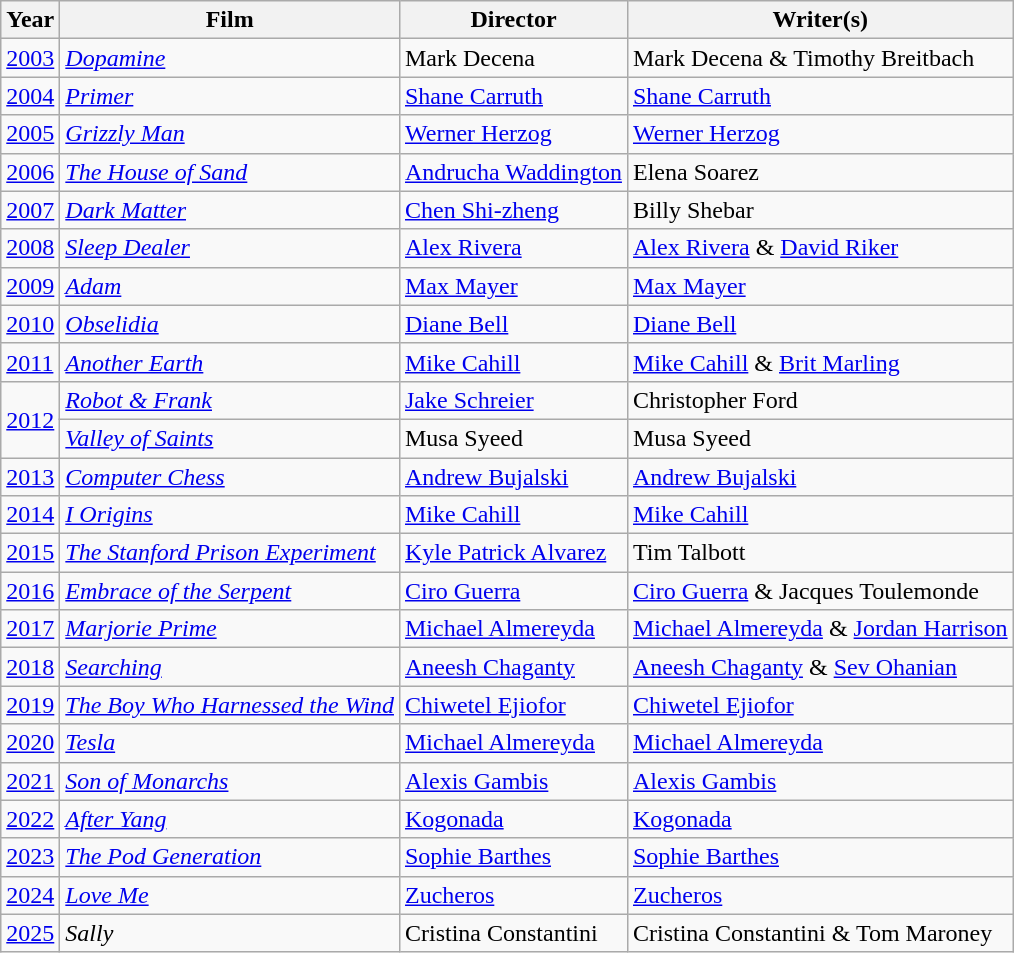<table class="wikitable">
<tr>
<th>Year</th>
<th>Film</th>
<th>Director</th>
<th>Writer(s)</th>
</tr>
<tr>
<td><a href='#'>2003</a></td>
<td><em><a href='#'>Dopamine</a></em></td>
<td>Mark Decena</td>
<td>Mark Decena & Timothy Breitbach</td>
</tr>
<tr>
<td><a href='#'>2004</a></td>
<td><em><a href='#'>Primer</a></em></td>
<td><a href='#'>Shane Carruth</a></td>
<td><a href='#'>Shane Carruth</a></td>
</tr>
<tr>
<td><a href='#'>2005</a></td>
<td><em><a href='#'>Grizzly Man</a></em></td>
<td><a href='#'>Werner Herzog</a></td>
<td><a href='#'>Werner Herzog</a></td>
</tr>
<tr>
<td><a href='#'>2006</a></td>
<td><em><a href='#'>The House of Sand</a></em></td>
<td><a href='#'>Andrucha Waddington</a></td>
<td>Elena Soarez</td>
</tr>
<tr>
<td><a href='#'>2007</a></td>
<td><em><a href='#'>Dark Matter</a></em></td>
<td><a href='#'>Chen Shi-zheng</a></td>
<td>Billy Shebar</td>
</tr>
<tr>
<td><a href='#'>2008</a></td>
<td><em><a href='#'>Sleep Dealer</a></em></td>
<td><a href='#'>Alex Rivera</a></td>
<td><a href='#'>Alex Rivera</a> & <a href='#'>David Riker</a></td>
</tr>
<tr>
<td><a href='#'>2009</a></td>
<td><em><a href='#'>Adam</a></em></td>
<td><a href='#'>Max Mayer</a></td>
<td><a href='#'>Max Mayer</a></td>
</tr>
<tr>
<td><a href='#'>2010</a></td>
<td><em><a href='#'>Obselidia</a></em></td>
<td><a href='#'>Diane Bell</a></td>
<td><a href='#'>Diane Bell</a></td>
</tr>
<tr>
<td><a href='#'>2011</a></td>
<td><em><a href='#'>Another Earth</a></em></td>
<td><a href='#'>Mike Cahill</a></td>
<td><a href='#'>Mike Cahill</a> & <a href='#'>Brit Marling</a></td>
</tr>
<tr>
<td rowspan="2"><a href='#'>2012</a></td>
<td><em><a href='#'>Robot & Frank</a></em></td>
<td><a href='#'>Jake Schreier</a></td>
<td>Christopher Ford</td>
</tr>
<tr>
<td><em><a href='#'>Valley of Saints</a></em></td>
<td>Musa Syeed</td>
<td>Musa Syeed</td>
</tr>
<tr>
<td><a href='#'>2013</a></td>
<td><em><a href='#'>Computer Chess</a></em></td>
<td><a href='#'>Andrew Bujalski</a></td>
<td><a href='#'>Andrew Bujalski</a></td>
</tr>
<tr>
<td><a href='#'>2014</a></td>
<td><em><a href='#'>I Origins</a></em></td>
<td><a href='#'>Mike Cahill</a></td>
<td><a href='#'>Mike Cahill</a></td>
</tr>
<tr>
<td><a href='#'>2015</a></td>
<td><em><a href='#'>The Stanford Prison Experiment</a></em></td>
<td><a href='#'>Kyle Patrick Alvarez</a></td>
<td>Tim Talbott</td>
</tr>
<tr>
<td><a href='#'>2016</a></td>
<td><em><a href='#'>Embrace of the Serpent</a></em></td>
<td><a href='#'>Ciro Guerra</a></td>
<td><a href='#'>Ciro Guerra</a> & Jacques Toulemonde</td>
</tr>
<tr>
<td><a href='#'>2017</a></td>
<td><em><a href='#'>Marjorie Prime</a></em></td>
<td><a href='#'>Michael Almereyda</a></td>
<td><a href='#'>Michael Almereyda</a> & <a href='#'>Jordan Harrison</a></td>
</tr>
<tr>
<td><a href='#'>2018</a></td>
<td><em><a href='#'>Searching</a></em></td>
<td><a href='#'>Aneesh Chaganty</a></td>
<td><a href='#'>Aneesh Chaganty</a> & <a href='#'>Sev Ohanian</a></td>
</tr>
<tr>
<td><a href='#'>2019</a></td>
<td><em><a href='#'>The Boy Who Harnessed the Wind</a></em></td>
<td><a href='#'>Chiwetel Ejiofor</a></td>
<td><a href='#'>Chiwetel Ejiofor</a></td>
</tr>
<tr>
<td><a href='#'>2020</a></td>
<td><em><a href='#'>Tesla</a></em></td>
<td><a href='#'>Michael Almereyda</a></td>
<td><a href='#'>Michael Almereyda</a></td>
</tr>
<tr>
<td><a href='#'>2021</a></td>
<td><em><a href='#'>Son of Monarchs</a></em></td>
<td><a href='#'>Alexis Gambis</a></td>
<td><a href='#'>Alexis Gambis</a></td>
</tr>
<tr>
<td><a href='#'>2022</a></td>
<td><em><a href='#'>After Yang</a></em></td>
<td><a href='#'>Kogonada</a></td>
<td><a href='#'>Kogonada</a></td>
</tr>
<tr>
<td><a href='#'>2023</a></td>
<td><em><a href='#'>The Pod Generation</a></em></td>
<td><a href='#'>Sophie Barthes</a></td>
<td><a href='#'>Sophie Barthes</a></td>
</tr>
<tr>
<td><a href='#'>2024</a></td>
<td><em><a href='#'>Love Me</a></em></td>
<td><a href='#'>Zucheros</a></td>
<td><a href='#'>Zucheros</a></td>
</tr>
<tr>
<td><a href='#'>2025</a></td>
<td><em>Sally</em></td>
<td>Cristina Constantini</td>
<td>Cristina Constantini & Tom Maroney</td>
</tr>
</table>
